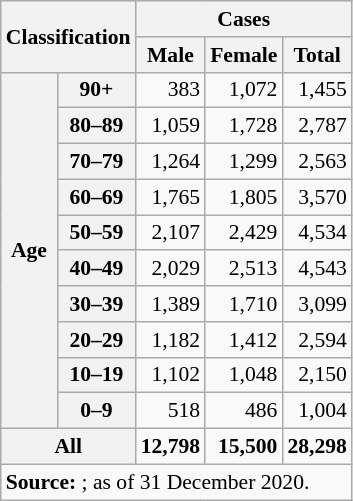<table class="wikitable" style="text-align:right; font-size:90%">
<tr>
<th rowspan="2" colspan="2">Classification</th>
<th colspan="3">Cases</th>
</tr>
<tr>
<th>Male</th>
<th>Female</th>
<th>Total</th>
</tr>
<tr>
<th rowspan=10>Age</th>
<th>90+</th>
<td>383</td>
<td>1,072</td>
<td>1,455</td>
</tr>
<tr>
<th>80–89</th>
<td>1,059</td>
<td>1,728</td>
<td>2,787</td>
</tr>
<tr>
<th>70–79</th>
<td>1,264</td>
<td>1,299</td>
<td>2,563</td>
</tr>
<tr>
<th>60–69</th>
<td>1,765</td>
<td>1,805</td>
<td>3,570</td>
</tr>
<tr>
<th>50–59</th>
<td>2,107</td>
<td>2,429</td>
<td>4,534</td>
</tr>
<tr>
<th>40–49</th>
<td>2,029</td>
<td>2,513</td>
<td>4,543</td>
</tr>
<tr>
<th>30–39</th>
<td>1,389</td>
<td>1,710</td>
<td>3,099</td>
</tr>
<tr>
<th>20–29</th>
<td>1,182</td>
<td>1,412</td>
<td>2,594</td>
</tr>
<tr>
<th>10–19</th>
<td>1,102</td>
<td>1,048</td>
<td>2,150</td>
</tr>
<tr>
<th>0–9</th>
<td>518</td>
<td>486</td>
<td>1,004</td>
</tr>
<tr>
<th colspan="2">All</th>
<td><strong>12,798</strong></td>
<td><strong>15,500</strong></td>
<td><strong>28,298</strong></td>
</tr>
<tr>
<td colspan="5" style="text-align:left;"><strong>Source:</strong> ; as of 31 December 2020.</td>
</tr>
</table>
